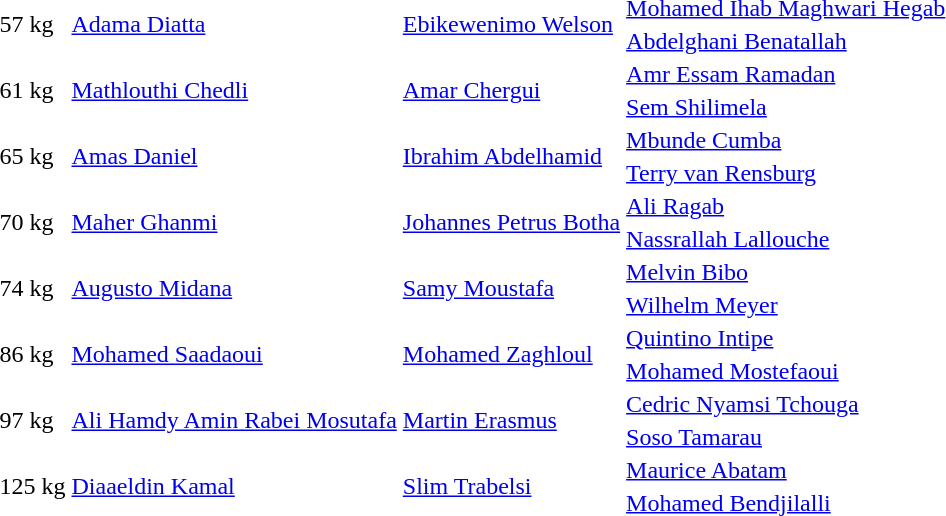<table>
<tr>
<td rowspan=2>57 kg</td>
<td rowspan=2> <a href='#'>Adama Diatta</a></td>
<td rowspan=2> <a href='#'>Ebikewenimo Welson</a></td>
<td> <a href='#'>Mohamed Ihab Maghwari Hegab</a></td>
</tr>
<tr>
<td> <a href='#'>Abdelghani Benatallah</a></td>
</tr>
<tr>
<td rowspan=2>61 kg</td>
<td rowspan=2> <a href='#'>Mathlouthi Chedli</a></td>
<td rowspan=2> <a href='#'>Amar Chergui</a></td>
<td> <a href='#'>Amr Essam Ramadan</a></td>
</tr>
<tr>
<td> <a href='#'>Sem Shilimela</a></td>
</tr>
<tr>
<td rowspan=2>65 kg</td>
<td rowspan=2> <a href='#'>Amas Daniel</a></td>
<td rowspan=2> <a href='#'>Ibrahim Abdelhamid</a></td>
<td> <a href='#'>Mbunde Cumba</a></td>
</tr>
<tr>
<td> <a href='#'>Terry van Rensburg</a></td>
</tr>
<tr>
<td rowspan=2>70 kg</td>
<td rowspan=2> <a href='#'>Maher Ghanmi</a></td>
<td rowspan=2> <a href='#'>Johannes Petrus Botha</a></td>
<td> <a href='#'>Ali Ragab</a></td>
</tr>
<tr>
<td> <a href='#'>Nassrallah Lallouche</a></td>
</tr>
<tr>
<td rowspan=2>74 kg</td>
<td rowspan=2> <a href='#'>Augusto Midana</a></td>
<td rowspan=2> <a href='#'>Samy Moustafa</a></td>
<td> <a href='#'>Melvin Bibo</a></td>
</tr>
<tr>
<td> <a href='#'>Wilhelm Meyer</a></td>
</tr>
<tr>
<td rowspan=2>86 kg</td>
<td rowspan=2> <a href='#'>Mohamed Saadaoui</a></td>
<td rowspan=2> <a href='#'>Mohamed Zaghloul</a></td>
<td> <a href='#'>Quintino Intipe</a></td>
</tr>
<tr>
<td> <a href='#'>Mohamed Mostefaoui</a></td>
</tr>
<tr>
<td rowspan=2>97 kg</td>
<td rowspan=2> <a href='#'>Ali Hamdy Amin Rabei Mosutafa</a></td>
<td rowspan=2> <a href='#'>Martin Erasmus</a></td>
<td> <a href='#'>Cedric Nyamsi Tchouga</a></td>
</tr>
<tr>
<td> <a href='#'>Soso Tamarau</a></td>
</tr>
<tr>
<td rowspan=2>125 kg</td>
<td rowspan=2> <a href='#'>Diaaeldin Kamal</a></td>
<td rowspan=2> <a href='#'>Slim Trabelsi</a></td>
<td> <a href='#'>Maurice Abatam</a></td>
</tr>
<tr>
<td> <a href='#'>Mohamed Bendjilalli</a></td>
</tr>
</table>
